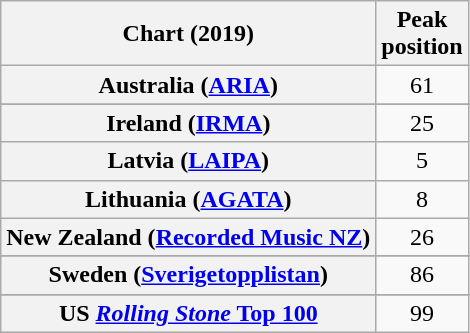<table class="wikitable sortable plainrowheaders" style="text-align:center">
<tr>
<th scope="col">Chart (2019)</th>
<th scope="col">Peak<br>position</th>
</tr>
<tr>
<th scope="row">Australia (<a href='#'>ARIA</a>)</th>
<td>61</td>
</tr>
<tr>
</tr>
<tr>
</tr>
<tr>
</tr>
<tr>
</tr>
<tr>
</tr>
<tr>
<th scope="row">Ireland (<a href='#'>IRMA</a>)</th>
<td>25</td>
</tr>
<tr>
<th scope="row">Latvia (<a href='#'>LAIPA</a>)</th>
<td>5</td>
</tr>
<tr>
<th scope="row">Lithuania (<a href='#'>AGATA</a>)</th>
<td>8</td>
</tr>
<tr>
<th scope="row">New Zealand (<a href='#'>Recorded Music NZ</a>)</th>
<td>26</td>
</tr>
<tr>
</tr>
<tr>
</tr>
<tr>
<th scope="row">Sweden (<a href='#'>Sverigetopplistan</a>)</th>
<td>86</td>
</tr>
<tr>
</tr>
<tr>
</tr>
<tr>
</tr>
<tr>
</tr>
<tr>
</tr>
<tr>
</tr>
<tr>
<th scope="row">US <a href='#'><em>Rolling Stone</em> Top 100</a></th>
<td>99</td>
</tr>
</table>
